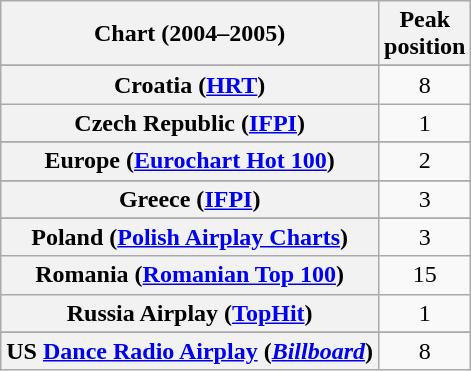<table class="wikitable sortable plainrowheaders" style="text-align:center">
<tr>
<th>Chart (2004–2005)</th>
<th>Peak<br>position</th>
</tr>
<tr>
</tr>
<tr>
</tr>
<tr>
</tr>
<tr>
</tr>
<tr>
</tr>
<tr>
<th scope="row">Croatia (<a href='#'>HRT</a>)</th>
<td>8</td>
</tr>
<tr>
<th scope="row">Czech Republic (<a href='#'>IFPI</a>)</th>
<td>1</td>
</tr>
<tr>
</tr>
<tr>
<th scope="row">Europe (<a href='#'>Eurochart Hot 100</a>)</th>
<td>2</td>
</tr>
<tr>
</tr>
<tr>
</tr>
<tr>
<th scope="row">Greece (<a href='#'>IFPI</a>)</th>
<td>3</td>
</tr>
<tr>
</tr>
<tr>
</tr>
<tr>
</tr>
<tr>
</tr>
<tr>
</tr>
<tr>
</tr>
<tr>
</tr>
<tr>
<th scope="row">Poland (<a href='#'>Polish Airplay Charts</a>)</th>
<td>3</td>
</tr>
<tr>
<th scope="row">Romania (<a href='#'>Romanian Top 100</a>)</th>
<td>15</td>
</tr>
<tr>
<th scope="row">Russia Airplay (<a href='#'>TopHit</a>)</th>
<td>1</td>
</tr>
<tr>
</tr>
<tr>
</tr>
<tr>
</tr>
<tr>
</tr>
<tr>
</tr>
<tr>
<th scope="row">US <a href='#'>Dance Radio Airplay</a> (<em><a href='#'>Billboard</a></em>)</th>
<td>8</td>
</tr>
</table>
